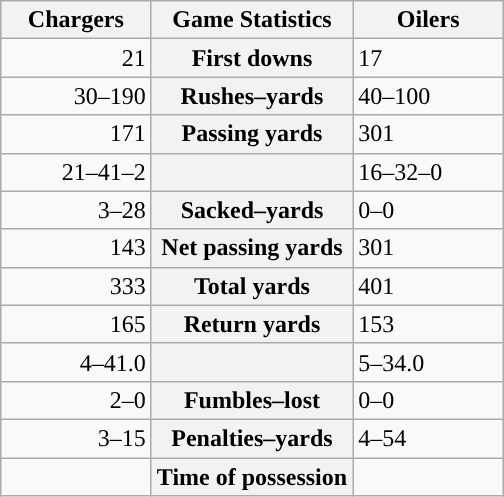<table class="wikitable" style="margin: 1em auto 1em auto">
<tr>
<th style="width:30%;">Chargers</th>
<th style="width:40%;">Game Statistics</th>
<th style="width:30%;">Oilers</th>
</tr>
<tr>
<td style="text-align:right;">21</td>
<th>First downs</th>
<td>17</td>
</tr>
<tr>
<td style="text-align:right;">30–190</td>
<th>Rushes–yards</th>
<td>40–100</td>
</tr>
<tr>
<td style="text-align:right;">171</td>
<th>Passing yards</th>
<td>301</td>
</tr>
<tr>
<td style="text-align:right;">21–41–2</td>
<th></th>
<td>16–32–0</td>
</tr>
<tr>
<td style="text-align:right;">3–28</td>
<th>Sacked–yards</th>
<td>0–0</td>
</tr>
<tr>
<td style="text-align:right;">143</td>
<th>Net passing yards</th>
<td>301</td>
</tr>
<tr>
<td style="text-align:right;">333</td>
<th>Total yards</th>
<td>401</td>
</tr>
<tr>
<td style="text-align:right;">165</td>
<th>Return yards</th>
<td>153</td>
</tr>
<tr>
<td style="text-align:right;">4–41.0</td>
<th></th>
<td>5–34.0</td>
</tr>
<tr>
<td style="text-align:right;">2–0</td>
<th>Fumbles–lost</th>
<td>0–0</td>
</tr>
<tr>
<td style="text-align:right;">3–15</td>
<th>Penalties–yards</th>
<td>4–54</td>
</tr>
<tr>
<td style="text-align:right;"></td>
<th>Time of possession</th>
<td></td>
</tr>
</table>
